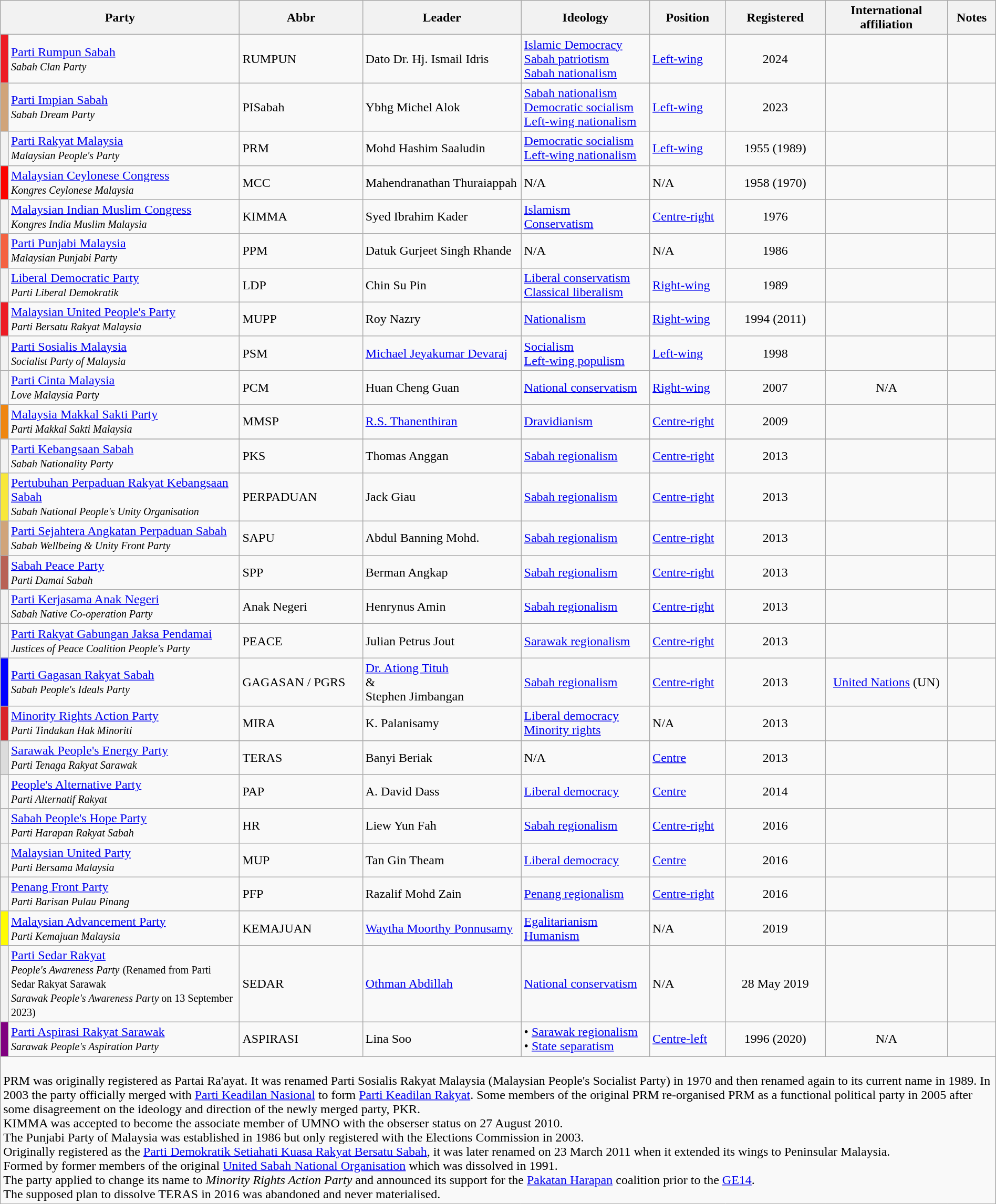<table class="wikitable sortable collapsible collapsed" width="100%">
<tr>
<th colspan="2" scope="col" class="unsortable" width="20px">Party</th>
<th scope="col" class="unsortable">Abbr</th>
<th scope="col" class="unsortable">Leader</th>
<th scope="col" class="unsortable">Ideology</th>
<th scope="col" class="unsortable">Position</th>
<th data-sort-type="number" width="10%">Registered</th>
<th>International<br>affiliation</th>
<th scope="col" class="unsortable">Notes</th>
</tr>
<tr>
<th style="background-color:#ED1B24"></th>
<td><a href='#'>Parti Rumpun Sabah</a><br> <small><em>Sabah Clan Party</em></small></td>
<td>RUMPUN</td>
<td>Dato Dr. Hj. Ismail Idris</td>
<td><a href='#'>Islamic Democracy</a><br><a href='#'>Sabah patriotism</a><br><a href='#'>Sabah nationalism</a></td>
<td><a href='#'>Left-wing</a></td>
<td style="text-align:center;">2024</td>
<td style="text-align:center;"></td>
<td style="text-align:center;"></td>
</tr>
<tr>
<th style="background-color:#D0A47A"></th>
<td><a href='#'>Parti Impian Sabah</a><br> <small><em>Sabah Dream Party</em></small></td>
<td>PISabah</td>
<td>Ybhg Michel Alok</td>
<td><a href='#'>Sabah nationalism</a><br><a href='#'>Democratic socialism</a><br><a href='#'>Left-wing nationalism</a></td>
<td><a href='#'>Left-wing</a></td>
<td style="text-align:center;">2023</td>
<td style="text-align:center;"></td>
<td style="text-align:center;"></td>
</tr>
<tr>
<th></th>
<td><a href='#'>Parti Rakyat Malaysia</a><br> <small><em>Malaysian People's Party</em></small></td>
<td>PRM</td>
<td>Mohd Hashim Saaludin</td>
<td><a href='#'>Democratic socialism</a><br><a href='#'>Left-wing nationalism</a></td>
<td><a href='#'>Left-wing</a></td>
<td style="text-align:center;">1955 (1989)</td>
<td style="text-align:center;"></td>
<td style="text-align:center;"></td>
</tr>
<tr>
<th style="background-color:#FC0301"></th>
<td><a href='#'>Malaysian Ceylonese Congress</a><br> <small><em>Kongres Ceylonese Malaysia</em></small></td>
<td>MCC</td>
<td>Mahendranathan Thuraiappah</td>
<td>N/A</td>
<td>N/A</td>
<td style="text-align:center;">1958 (1970)</td>
<td style="text-align:center;"></td>
<td style="text-align:center;"></td>
</tr>
<tr>
<th></th>
<td><a href='#'>Malaysian Indian Muslim Congress</a><br> <small><em>Kongres India Muslim Malaysia</em></small></td>
<td>KIMMA</td>
<td>Syed Ibrahim Kader</td>
<td><a href='#'>Islamism</a><br><a href='#'>Conservatism</a></td>
<td><a href='#'>Centre-right</a></td>
<td style="text-align:center;">1976</td>
<td style="text-align:center;"></td>
<td style="text-align:center;"></td>
</tr>
<tr>
<th style="background-color:#F46241"></th>
<td><a href='#'>Parti Punjabi Malaysia</a><br> <small><em>Malaysian Punjabi Party</em></small></td>
<td>PPM</td>
<td>Datuk Gurjeet Singh Rhande</td>
<td>N/A</td>
<td>N/A</td>
<td style="text-align:center;">1986</td>
<td style="text-align:center;"></td>
<td style="text-align:center;"></td>
</tr>
<tr>
<th></th>
<td><a href='#'>Liberal Democratic Party</a><br> <small><em>Parti Liberal Demokratik</em></small></td>
<td>LDP</td>
<td>Chin Su Pin</td>
<td><a href='#'>Liberal conservatism</a> <br> <a href='#'>Classical liberalism</a></td>
<td><a href='#'>Right-wing</a></td>
<td style="text-align:center;">1989</td>
<td style="text-align:center;"></td>
<td style="text-align:center;"></td>
</tr>
<tr>
<th style="background-color:#ED1B24"></th>
<td><a href='#'>Malaysian United People's Party</a><br> <small><em>Parti Bersatu Rakyat Malaysia</em></small></td>
<td>MUPP</td>
<td>Roy Nazry</td>
<td><a href='#'>Nationalism</a></td>
<td><a href='#'>Right-wing</a></td>
<td style="text-align:center;">1994 (2011)</td>
<td style="text-align:center;"></td>
<td style="text-align:center;"></td>
</tr>
<tr>
<th></th>
<td><a href='#'>Parti Sosialis Malaysia</a><br> <small><em> Socialist Party of Malaysia</em></small></td>
<td>PSM</td>
<td><a href='#'>Michael Jeyakumar Devaraj</a></td>
<td><a href='#'>Socialism</a><br><a href='#'>Left-wing populism</a></td>
<td><a href='#'>Left-wing</a></td>
<td style="text-align:center;">1998</td>
<td style="text-align:center;"></td>
<td style="text-align:center;"></td>
</tr>
<tr>
<th></th>
<td><a href='#'>Parti Cinta Malaysia</a><br> <small><em>Love Malaysia Party</em></small></td>
<td>PCM</td>
<td>Huan Cheng Guan</td>
<td><a href='#'>National conservatism</a></td>
<td><a href='#'>Right-wing</a></td>
<td style="text-align:center;">2007</td>
<td style="text-align:center;">N/A</td>
<td style="text-align:center;"></td>
</tr>
<tr>
<th style="background-color:#EF8611"></th>
<td><a href='#'>Malaysia Makkal Sakti Party</a><br> <small><em>Parti Makkal Sakti Malaysia</em></small></td>
<td>MMSP</td>
<td><a href='#'>R.S. Thanenthiran</a></td>
<td><a href='#'>Dravidianism</a></td>
<td><a href='#'>Centre-right</a></td>
<td style="text-align:center;">2009</td>
<td style="text-align:center;"></td>
<td style="text-align:center;"></td>
</tr>
<tr>
</tr>
<tr>
<th></th>
<td><a href='#'>Parti Kebangsaan Sabah</a><br> <small><em>Sabah Nationality Party</em></small></td>
<td>PKS</td>
<td>Thomas Anggan</td>
<td><a href='#'>Sabah regionalism</a></td>
<td><a href='#'>Centre-right</a></td>
<td style="text-align:center;">2013</td>
<td style="text-align:center;"></td>
<td style="text-align:center;"></td>
</tr>
<tr>
<th style="background-color:#F8E83B"></th>
<td><a href='#'>Pertubuhan Perpaduan Rakyat Kebangsaan Sabah</a><br> <small><em>Sabah National People's Unity Organisation</em></small></td>
<td>PERPADUAN</td>
<td>Jack Giau</td>
<td><a href='#'>Sabah regionalism</a></td>
<td><a href='#'>Centre-right</a></td>
<td style="text-align:center;">2013</td>
<td style="text-align:center;"></td>
<td style="text-align:center;"></td>
</tr>
<tr>
<th style="background-color:#D0A47A"></th>
<td><a href='#'>Parti Sejahtera Angkatan Perpaduan Sabah</a><br> <small><em>Sabah Wellbeing & Unity Front Party</em></small></td>
<td>SAPU</td>
<td>Abdul Banning Mohd.</td>
<td><a href='#'>Sabah regionalism</a></td>
<td><a href='#'>Centre-right</a></td>
<td style="text-align:center;">2013</td>
<td style="text-align:center;"></td>
<td style="text-align:center;"></td>
</tr>
<tr>
<th style="background-color:#B86255"></th>
<td><a href='#'>Sabah Peace Party</a><br> <small><em>Parti Damai Sabah</em></small></td>
<td>SPP</td>
<td>Berman Angkap</td>
<td><a href='#'>Sabah regionalism</a></td>
<td><a href='#'>Centre-right</a></td>
<td style="text-align:center;">2013</td>
<td style="text-align:center;"></td>
<td style="text-align:center;"></td>
</tr>
<tr>
<th><br></th>
<td><a href='#'>Parti Kerjasama Anak Negeri</a><br> <small><em>Sabah Native Co-operation Party</em></small></td>
<td>Anak Negeri</td>
<td>Henrynus Amin</td>
<td><a href='#'>Sabah regionalism</a></td>
<td><a href='#'>Centre-right</a></td>
<td style="text-align:center;">2013</td>
<td style="text-align:center;"></td>
<td style="text-align:center;"></td>
</tr>
<tr>
<th><br></th>
<td><a href='#'>Parti Rakyat Gabungan Jaksa Pendamai</a><br> <small><em>Justices of Peace Coalition People's Party</em></small></td>
<td>PEACE</td>
<td>Julian Petrus Jout</td>
<td><a href='#'>Sarawak regionalism</a></td>
<td><a href='#'>Centre-right</a></td>
<td style="text-align:center;">2013</td>
<td style="text-align:center;"></td>
<td style="text-align:center;"></td>
</tr>
<tr>
<th style="background-color: blue;"><br></th>
<td><a href='#'>Parti Gagasan Rakyat Sabah</a><br> <small><em>Sabah People's Ideals Party</em></small></td>
<td>GAGASAN / PGRS</td>
<td><a href='#'>Dr. Ationg Tituh</a><br>&<br>Stephen Jimbangan</td>
<td><a href='#'>Sabah regionalism</a></td>
<td><a href='#'>Centre-right</a></td>
<td style="text-align:center;">2013</td>
<td style="text-align:center;"><a href='#'>United Nations</a> (UN)</td>
<td style="text-align:center;"></td>
</tr>
<tr>
<th style="background-color:#D9242B"></th>
<td><a href='#'>Minority Rights Action Party</a><br> <small><em>Parti Tindakan Hak Minoriti</em></small></td>
<td>MIRA</td>
<td>K. Palanisamy</td>
<td><a href='#'>Liberal democracy</a><br><a href='#'>Minority rights</a></td>
<td>N/A</td>
<td style="text-align:center;">2013</td>
<td style="text-align:center;"></td>
<td style="text-align:center;"></td>
</tr>
<tr>
<th style="background-color:#dcdcdc"></th>
<td><a href='#'>Sarawak People's Energy Party</a><br> <small><em>Parti Tenaga Rakyat Sarawak</em></small></td>
<td>TERAS</td>
<td>Banyi Beriak</td>
<td>N/A</td>
<td><a href='#'>Centre</a></td>
<td style="text-align:center;">2013</td>
<td style="text-align:center;"></td>
<td style="text-align:center;"></td>
</tr>
<tr>
<th><br></th>
<td><a href='#'>People's Alternative Party</a><br> <small><em>Parti Alternatif Rakyat</em></small></td>
<td>PAP</td>
<td>A. David Dass</td>
<td><a href='#'>Liberal democracy</a></td>
<td><a href='#'>Centre</a></td>
<td style="text-align:center;">2014</td>
<td style="text-align:center;"></td>
<td style="text-align:center;"></td>
</tr>
<tr>
<th></th>
<td><a href='#'>Sabah People's Hope Party</a><br> <small><em>Parti Harapan Rakyat Sabah</em></small></td>
<td>HR</td>
<td>Liew Yun Fah</td>
<td><a href='#'>Sabah regionalism</a></td>
<td><a href='#'>Centre-right</a></td>
<td style="text-align:center;">2016</td>
<td style="text-align:center;"></td>
<td style="text-align:center;"></td>
</tr>
<tr>
<th><br></th>
<td><a href='#'>Malaysian United Party</a><br> <small><em>Parti Bersama Malaysia</em></small></td>
<td>MUP</td>
<td>Tan Gin Theam</td>
<td><a href='#'>Liberal democracy</a></td>
<td><a href='#'>Centre</a></td>
<td style="text-align:center;">2016</td>
<td style="text-align:center;"></td>
<td style="text-align:center;"></td>
</tr>
<tr>
<th><br></th>
<td><a href='#'>Penang Front Party</a><br> <small><em>Parti Barisan Pulau Pinang</em></small></td>
<td>PFP</td>
<td>Razalif Mohd Zain</td>
<td><a href='#'>Penang regionalism</a></td>
<td><a href='#'>Centre-right</a></td>
<td style="text-align:center;">2016</td>
<td style="text-align:center;"></td>
<td style="text-align:center;"></td>
</tr>
<tr>
<th style="background-color:#Fffb03"></th>
<td><a href='#'>Malaysian Advancement Party</a><br> <small><em>Parti Kemajuan Malaysia</em></small></td>
<td>KEMAJUAN</td>
<td><a href='#'>Waytha Moorthy Ponnusamy</a></td>
<td><a href='#'>Egalitarianism</a><br><a href='#'>Humanism</a></td>
<td>N/A</td>
<td style="text-align:center;">2019</td>
<td style="text-align:center;"></td>
<td style="text-align:center;"></td>
</tr>
<tr>
<th style=""></th>
<td><a href='#'>Parti Sedar Rakyat</a><br> <small><em>People's Awareness Party</em></small> <small>(Renamed from Parti Sedar Rakyat Sarawak <br> <em>Sarawak People's Awareness Party</em> on 13 September 2023)</small></td>
<td>SEDAR</td>
<td><a href='#'>Othman Abdillah</a></td>
<td><a href='#'>National conservatism</a></td>
<td>N/A</td>
<td style="text-align:center;">28 May 2019</td>
<td style="text-align:center;"></td>
<td style="text-align:center;"></td>
</tr>
<tr>
<th style="background-color:#800080;"></th>
<td><a href='#'>Parti Aspirasi Rakyat Sarawak</a><br> <small><em>Sarawak People's Aspiration Party</em></small></td>
<td>ASPIRASI</td>
<td>Lina Soo</td>
<td>•  <a href='#'>Sarawak regionalism</a> <br> • <a href='#'>State separatism</a></td>
<td><a href='#'>Centre-left</a></td>
<td style="text-align:center;">1996 (2020)</td>
<td style="text-align:center;">N/A</td>
<td style="text-align:center;"></td>
</tr>
<tr>
<td colspan=9><br>
 PRM was originally registered as Partai Ra'ayat. It was renamed Parti Sosialis Rakyat Malaysia (Malaysian People's Socialist Party) in 1970 and then renamed again to its current name in 1989. In 2003 the party officially merged with <a href='#'>Parti Keadilan Nasional</a> to form <a href='#'>Parti Keadilan Rakyat</a>. Some members of the original PRM re-organised PRM as a functional political party in 2005 after some disagreement on the ideology and direction of the newly merged party, PKR.<br>
 KIMMA was accepted to become the associate member of UMNO with the obserser status on 27 August 2010.<br>
 The Punjabi Party of Malaysia was established in 1986 but only registered with the Elections Commission in 2003.<br>
 Originally registered as the <a href='#'>Parti Demokratik Setiahati Kuasa Rakyat Bersatu Sabah</a>, it was later renamed on 23 March 2011 when it extended its wings to Peninsular Malaysia.<br>

 Formed by former members of the original <a href='#'>United Sabah National Organisation</a> which was dissolved in 1991.<br>
 The party applied to change its name to <em>Minority Rights Action Party</em> and announced its support for the <a href='#'>Pakatan Harapan</a> coalition prior to the <a href='#'>GE14</a>.<br>
 The supposed plan to dissolve TERAS in 2016 was abandoned and never materialised.</td>
</tr>
</table>
